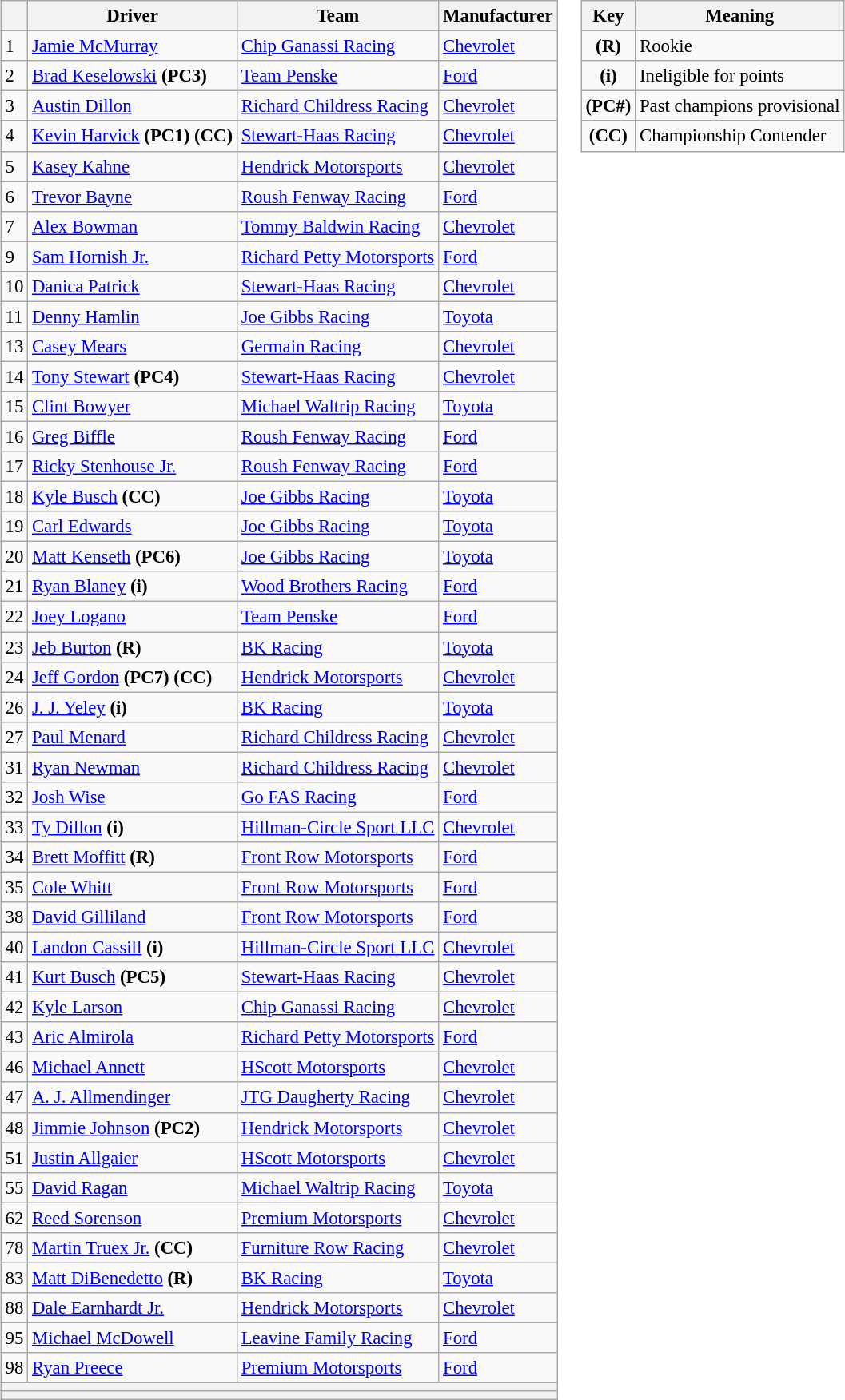<table>
<tr>
<td><br><table class="wikitable" style="font-size:95%">
<tr>
<th></th>
<th>Driver</th>
<th>Team</th>
<th>Manufacturer</th>
</tr>
<tr>
<td>1</td>
<td><a href='#'>Jamie McMurray</a></td>
<td><a href='#'>Chip Ganassi Racing</a></td>
<td><a href='#'>Chevrolet</a></td>
</tr>
<tr>
<td>2</td>
<td><a href='#'>Brad Keselowski</a> <strong>(PC3)</strong></td>
<td><a href='#'>Team Penske</a></td>
<td><a href='#'>Ford</a></td>
</tr>
<tr>
<td>3</td>
<td><a href='#'>Austin Dillon</a></td>
<td><a href='#'>Richard Childress Racing</a></td>
<td><a href='#'>Chevrolet</a></td>
</tr>
<tr>
<td>4</td>
<td><a href='#'>Kevin Harvick</a> <strong>(PC1)</strong> <strong>(CC)</strong></td>
<td><a href='#'>Stewart-Haas Racing</a></td>
<td><a href='#'>Chevrolet</a></td>
</tr>
<tr>
<td>5</td>
<td><a href='#'>Kasey Kahne</a></td>
<td><a href='#'>Hendrick Motorsports</a></td>
<td><a href='#'>Chevrolet</a></td>
</tr>
<tr>
<td>6</td>
<td><a href='#'>Trevor Bayne</a></td>
<td><a href='#'>Roush Fenway Racing</a></td>
<td><a href='#'>Ford</a></td>
</tr>
<tr>
<td>7</td>
<td><a href='#'>Alex Bowman</a></td>
<td><a href='#'>Tommy Baldwin Racing</a></td>
<td><a href='#'>Chevrolet</a></td>
</tr>
<tr>
<td>9</td>
<td><a href='#'>Sam Hornish Jr.</a></td>
<td><a href='#'>Richard Petty Motorsports</a></td>
<td><a href='#'>Ford</a></td>
</tr>
<tr>
<td>10</td>
<td><a href='#'>Danica Patrick</a></td>
<td><a href='#'>Stewart-Haas Racing</a></td>
<td><a href='#'>Chevrolet</a></td>
</tr>
<tr>
<td>11</td>
<td><a href='#'>Denny Hamlin</a></td>
<td><a href='#'>Joe Gibbs Racing</a></td>
<td><a href='#'>Toyota</a></td>
</tr>
<tr>
<td>13</td>
<td><a href='#'>Casey Mears</a></td>
<td><a href='#'>Germain Racing</a></td>
<td><a href='#'>Chevrolet</a></td>
</tr>
<tr>
<td>14</td>
<td><a href='#'>Tony Stewart</a> <strong>(PC4)</strong></td>
<td><a href='#'>Stewart-Haas Racing</a></td>
<td><a href='#'>Chevrolet</a></td>
</tr>
<tr>
<td>15</td>
<td><a href='#'>Clint Bowyer</a></td>
<td><a href='#'>Michael Waltrip Racing</a></td>
<td><a href='#'>Toyota</a></td>
</tr>
<tr>
<td>16</td>
<td><a href='#'>Greg Biffle</a></td>
<td><a href='#'>Roush Fenway Racing</a></td>
<td><a href='#'>Ford</a></td>
</tr>
<tr>
<td>17</td>
<td><a href='#'>Ricky Stenhouse Jr.</a></td>
<td><a href='#'>Roush Fenway Racing</a></td>
<td><a href='#'>Ford</a></td>
</tr>
<tr>
<td>18</td>
<td><a href='#'>Kyle Busch</a> <strong>(CC)</strong></td>
<td><a href='#'>Joe Gibbs Racing</a></td>
<td><a href='#'>Toyota</a></td>
</tr>
<tr>
<td>19</td>
<td><a href='#'>Carl Edwards</a></td>
<td><a href='#'>Joe Gibbs Racing</a></td>
<td><a href='#'>Toyota</a></td>
</tr>
<tr>
<td>20</td>
<td><a href='#'>Matt Kenseth</a> <strong>(PC6)</strong></td>
<td><a href='#'>Joe Gibbs Racing</a></td>
<td><a href='#'>Toyota</a></td>
</tr>
<tr>
<td>21</td>
<td><a href='#'>Ryan Blaney</a> <strong>(i)</strong></td>
<td><a href='#'>Wood Brothers Racing</a></td>
<td><a href='#'>Ford</a></td>
</tr>
<tr>
<td>22</td>
<td><a href='#'>Joey Logano</a></td>
<td><a href='#'>Team Penske</a></td>
<td><a href='#'>Ford</a></td>
</tr>
<tr>
<td>23</td>
<td><a href='#'>Jeb Burton</a> <strong>(R)</strong></td>
<td><a href='#'>BK Racing</a></td>
<td><a href='#'>Toyota</a></td>
</tr>
<tr>
<td>24</td>
<td><a href='#'>Jeff Gordon</a> <strong>(PC7)</strong> <strong>(CC)</strong></td>
<td><a href='#'>Hendrick Motorsports</a></td>
<td><a href='#'>Chevrolet</a></td>
</tr>
<tr>
<td>26</td>
<td><a href='#'>J. J. Yeley</a> <strong>(i)</strong></td>
<td><a href='#'>BK Racing</a></td>
<td><a href='#'>Toyota</a></td>
</tr>
<tr>
<td>27</td>
<td><a href='#'>Paul Menard</a></td>
<td><a href='#'>Richard Childress Racing</a></td>
<td><a href='#'>Chevrolet</a></td>
</tr>
<tr>
<td>31</td>
<td><a href='#'>Ryan Newman</a></td>
<td><a href='#'>Richard Childress Racing</a></td>
<td><a href='#'>Chevrolet</a></td>
</tr>
<tr>
<td>32</td>
<td><a href='#'>Josh Wise</a></td>
<td><a href='#'>Go FAS Racing</a></td>
<td><a href='#'>Ford</a></td>
</tr>
<tr>
<td>33</td>
<td><a href='#'>Ty Dillon</a> <strong>(i)</strong></td>
<td><a href='#'>Hillman-Circle Sport LLC</a></td>
<td><a href='#'>Chevrolet</a></td>
</tr>
<tr>
<td>34</td>
<td><a href='#'>Brett Moffitt</a> <strong>(R)</strong></td>
<td><a href='#'>Front Row Motorsports</a></td>
<td><a href='#'>Ford</a></td>
</tr>
<tr>
<td>35</td>
<td><a href='#'>Cole Whitt</a></td>
<td><a href='#'>Front Row Motorsports</a></td>
<td><a href='#'>Ford</a></td>
</tr>
<tr>
<td>38</td>
<td><a href='#'>David Gilliland</a></td>
<td><a href='#'>Front Row Motorsports</a></td>
<td><a href='#'>Ford</a></td>
</tr>
<tr>
<td>40</td>
<td><a href='#'>Landon Cassill</a> <strong>(i)</strong></td>
<td><a href='#'>Hillman-Circle Sport LLC</a></td>
<td><a href='#'>Chevrolet</a></td>
</tr>
<tr>
<td>41</td>
<td><a href='#'>Kurt Busch</a> <strong>(PC5)</strong></td>
<td><a href='#'>Stewart-Haas Racing</a></td>
<td><a href='#'>Chevrolet</a></td>
</tr>
<tr>
<td>42</td>
<td><a href='#'>Kyle Larson</a></td>
<td><a href='#'>Chip Ganassi Racing</a></td>
<td><a href='#'>Chevrolet</a></td>
</tr>
<tr>
<td>43</td>
<td><a href='#'>Aric Almirola</a></td>
<td><a href='#'>Richard Petty Motorsports</a></td>
<td><a href='#'>Ford</a></td>
</tr>
<tr>
<td>46</td>
<td><a href='#'>Michael Annett</a></td>
<td><a href='#'>HScott Motorsports</a></td>
<td><a href='#'>Chevrolet</a></td>
</tr>
<tr>
<td>47</td>
<td><a href='#'>A. J. Allmendinger</a></td>
<td><a href='#'>JTG Daugherty Racing</a></td>
<td><a href='#'>Chevrolet</a></td>
</tr>
<tr>
<td>48</td>
<td><a href='#'>Jimmie Johnson</a> <strong>(PC2)</strong></td>
<td><a href='#'>Hendrick Motorsports</a></td>
<td><a href='#'>Chevrolet</a></td>
</tr>
<tr>
<td>51</td>
<td><a href='#'>Justin Allgaier</a></td>
<td><a href='#'>HScott Motorsports</a></td>
<td><a href='#'>Chevrolet</a></td>
</tr>
<tr>
<td>55</td>
<td><a href='#'>David Ragan</a></td>
<td><a href='#'>Michael Waltrip Racing</a></td>
<td><a href='#'>Toyota</a></td>
</tr>
<tr>
<td>62</td>
<td><a href='#'>Reed Sorenson</a></td>
<td><a href='#'>Premium Motorsports</a></td>
<td><a href='#'>Chevrolet</a></td>
</tr>
<tr>
<td>78</td>
<td><a href='#'>Martin Truex Jr.</a> <strong>(CC)</strong></td>
<td><a href='#'>Furniture Row Racing</a></td>
<td><a href='#'>Chevrolet</a></td>
</tr>
<tr>
<td>83</td>
<td><a href='#'>Matt DiBenedetto</a> <strong>(R)</strong></td>
<td><a href='#'>BK Racing</a></td>
<td><a href='#'>Toyota</a></td>
</tr>
<tr>
<td>88</td>
<td><a href='#'>Dale Earnhardt Jr.</a></td>
<td><a href='#'>Hendrick Motorsports</a></td>
<td><a href='#'>Chevrolet</a></td>
</tr>
<tr>
<td>95</td>
<td><a href='#'>Michael McDowell</a></td>
<td><a href='#'>Leavine Family Racing</a></td>
<td><a href='#'>Ford</a></td>
</tr>
<tr>
<td>98</td>
<td><a href='#'>Ryan Preece</a></td>
<td><a href='#'>Premium Motorsports</a></td>
<td><a href='#'>Ford</a></td>
</tr>
<tr>
<th colspan="4"></th>
</tr>
<tr>
<th colspan="4"></th>
</tr>
</table>
</td>
<td valign="top"><br><table class="wikitable" style="float:right; font-size:95%;">
<tr>
<th>Key</th>
<th>Meaning</th>
</tr>
<tr>
<td style="text-align:center;"><strong>(R)</strong></td>
<td>Rookie</td>
</tr>
<tr>
<td style="text-align:center;"><strong>(i)</strong></td>
<td>Ineligible for points</td>
</tr>
<tr>
<td style="text-align:center;"><strong>(PC#)</strong></td>
<td>Past champions provisional</td>
</tr>
<tr>
<td style="text-align:center;"><strong>(CC)</strong></td>
<td>Championship Contender</td>
</tr>
</table>
</td>
</tr>
</table>
